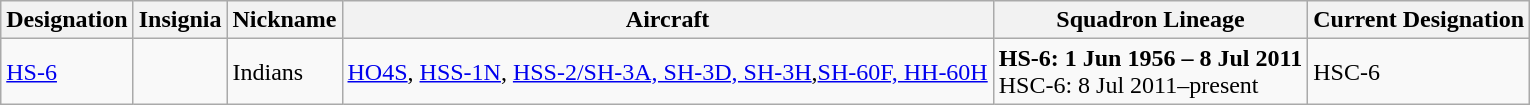<table class="wikitable">
<tr>
<th>Designation</th>
<th>Insignia</th>
<th>Nickname</th>
<th>Aircraft</th>
<th>Squadron Lineage</th>
<th>Current Designation</th>
</tr>
<tr>
<td><a href='#'>HS-6</a></td>
<td></td>
<td>Indians</td>
<td><a href='#'>HO4S</a>, <a href='#'>HSS-1N</a>, <a href='#'>HSS-2/SH-3A, SH-3D, SH-3H</a>,<a href='#'>SH-60F, HH-60H</a></td>
<td style="white-space: nowrap;"><strong>HS-6: 1 Jun 1956 – 8 Jul 2011</strong><br>HSC-6: 8 Jul 2011–present</td>
<td>HSC-6</td>
</tr>
</table>
